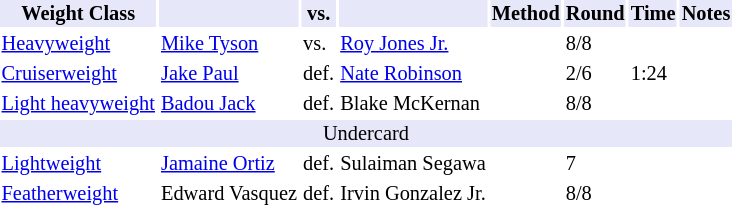<table class="toccolours" style="font-size: 85%;">
<tr>
<th style="background:#e6e8fa; color:#000; text-align:center;">Weight Class</th>
<th style="background:#e6e8fa; color:#000; text-align:center;"></th>
<th style="background:#e6e8fa; color:#000; text-align:center;">vs.</th>
<th style="background:#e6e8fa; color:#000; text-align:center;"></th>
<th style="background:#e6e8fa; color:#000; text-align:center;">Method</th>
<th style="background:#e6e8fa; color:#000; text-align:center;">Round</th>
<th style="background:#e6e8fa; color:#000; text-align:center;">Time</th>
<th style="background:#e6e8fa; color:#000; text-align:center;">Notes</th>
</tr>
<tr>
<td><a href='#'>Heavyweight</a></td>
<td> <a href='#'>Mike Tyson</a></td>
<td>vs.</td>
<td> <a href='#'>Roy Jones Jr.</a></td>
<td></td>
<td>8/8</td>
<td></td>
<td></td>
</tr>
<tr>
<td><a href='#'>Cruiserweight</a></td>
<td> <a href='#'>Jake Paul</a></td>
<td>def.</td>
<td> <a href='#'>Nate Robinson</a></td>
<td></td>
<td>2/6</td>
<td>1:24</td>
<td></td>
</tr>
<tr>
<td><a href='#'>Light heavyweight</a></td>
<td> <a href='#'>Badou Jack</a></td>
<td>def.</td>
<td> Blake McKernan</td>
<td></td>
<td>8/8</td>
<td></td>
</tr>
<tr>
<td style="background:#e6e8fa; color:#000; text-align="center" align="center" colspan="8">Undercard</td>
</tr>
<tr>
<td><a href='#'>Lightweight</a></td>
<td> <a href='#'>Jamaine Ortiz</a></td>
<td>def.</td>
<td> Sulaiman Segawa</td>
<td></td>
<td>7</td>
<td></td>
<td></td>
</tr>
<tr>
<td><a href='#'>Featherweight</a></td>
<td> Edward Vasquez</td>
<td>def.</td>
<td> Irvin Gonzalez Jr.</td>
<td></td>
<td>8/8</td>
<td></td>
<td></td>
</tr>
</table>
